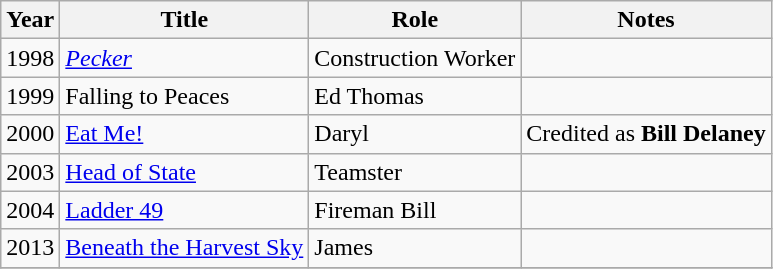<table class = "wikitable sortable">
<tr>
<th>Year</th>
<th>Title</th>
<th>Role</th>
<th>Notes</th>
</tr>
<tr>
<td>1998</td>
<td><em><a href='#'>Pecker</a></em></td>
<td>Construction Worker</td>
<td></td>
</tr>
<tr>
<td>1999</td>
<td>Falling to Peaces<em></td>
<td>Ed Thomas</td>
<td></td>
</tr>
<tr>
<td>2000</td>
<td></em><a href='#'>Eat Me!</a><em></td>
<td>Daryl</td>
<td>Credited as <strong>Bill Delaney</strong></td>
</tr>
<tr>
<td>2003</td>
<td></em><a href='#'>Head of State</a><em></td>
<td>Teamster</td>
<td></td>
</tr>
<tr>
<td>2004</td>
<td></em><a href='#'>Ladder 49</a><em></td>
<td>Fireman Bill</td>
<td></td>
</tr>
<tr>
<td>2013</td>
<td></em><a href='#'>Beneath the Harvest Sky</a><em></td>
<td>James</td>
<td></td>
</tr>
<tr>
</tr>
</table>
